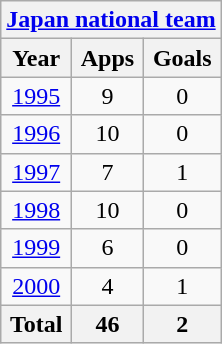<table class="wikitable" style="text-align:center">
<tr>
<th colspan=3><a href='#'>Japan national team</a></th>
</tr>
<tr>
<th>Year</th>
<th>Apps</th>
<th>Goals</th>
</tr>
<tr>
<td><a href='#'>1995</a></td>
<td>9</td>
<td>0</td>
</tr>
<tr>
<td><a href='#'>1996</a></td>
<td>10</td>
<td>0</td>
</tr>
<tr>
<td><a href='#'>1997</a></td>
<td>7</td>
<td>1</td>
</tr>
<tr>
<td><a href='#'>1998</a></td>
<td>10</td>
<td>0</td>
</tr>
<tr>
<td><a href='#'>1999</a></td>
<td>6</td>
<td>0</td>
</tr>
<tr>
<td><a href='#'>2000</a></td>
<td>4</td>
<td>1</td>
</tr>
<tr>
<th>Total</th>
<th>46</th>
<th>2</th>
</tr>
</table>
